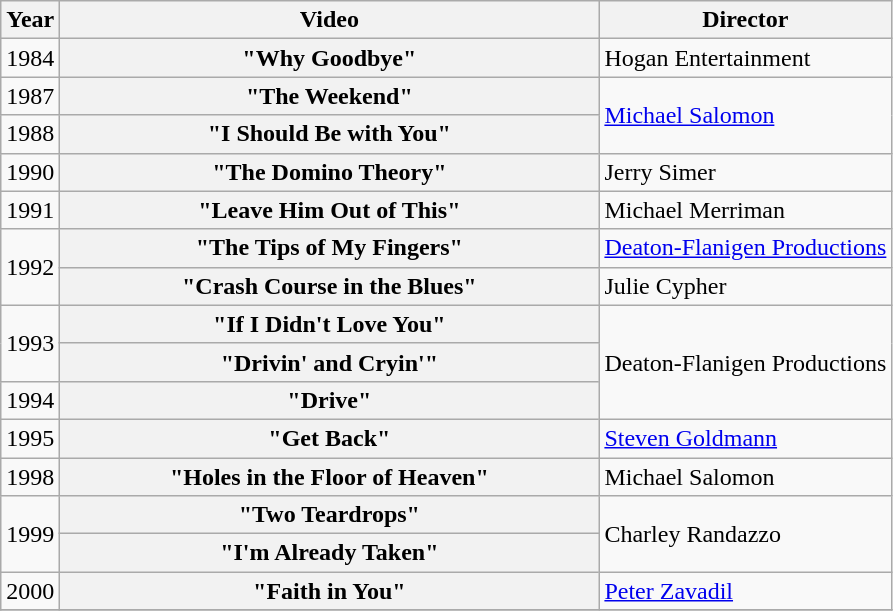<table class="wikitable plainrowheaders">
<tr>
<th>Year</th>
<th style="width:22em;">Video</th>
<th>Director</th>
</tr>
<tr>
<td>1984</td>
<th scope="row">"Why Goodbye"</th>
<td>Hogan Entertainment</td>
</tr>
<tr>
<td>1987</td>
<th scope="row">"The Weekend"</th>
<td rowspan="2"><a href='#'>Michael Salomon</a></td>
</tr>
<tr>
<td>1988</td>
<th scope="row">"I Should Be with You"</th>
</tr>
<tr>
<td>1990</td>
<th scope="row">"The Domino Theory"</th>
<td>Jerry Simer</td>
</tr>
<tr>
<td>1991</td>
<th scope="row">"Leave Him Out of This"</th>
<td>Michael Merriman</td>
</tr>
<tr>
<td rowspan="2">1992</td>
<th scope="row">"The Tips of My Fingers"</th>
<td><a href='#'>Deaton-Flanigen Productions</a></td>
</tr>
<tr>
<th scope="row">"Crash Course in the Blues"</th>
<td>Julie Cypher</td>
</tr>
<tr>
<td rowspan="2">1993</td>
<th scope="row">"If I Didn't Love You"</th>
<td rowspan="3">Deaton-Flanigen Productions</td>
</tr>
<tr>
<th scope="row">"Drivin' and Cryin'"</th>
</tr>
<tr>
<td>1994</td>
<th scope="row">"Drive"</th>
</tr>
<tr>
<td>1995</td>
<th scope="row">"Get Back"</th>
<td><a href='#'>Steven Goldmann</a></td>
</tr>
<tr>
<td>1998</td>
<th scope="row">"Holes in the Floor of Heaven"</th>
<td>Michael Salomon</td>
</tr>
<tr>
<td rowspan="2">1999</td>
<th scope="row">"Two Teardrops"</th>
<td rowspan="2">Charley Randazzo</td>
</tr>
<tr>
<th scope="row">"I'm Already Taken"</th>
</tr>
<tr>
<td>2000</td>
<th scope="row">"Faith in You"</th>
<td><a href='#'>Peter Zavadil</a></td>
</tr>
<tr>
</tr>
</table>
